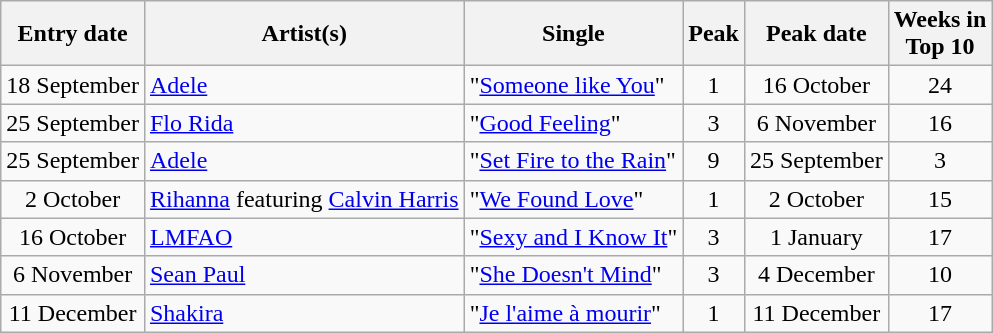<table class=wikitable>
<tr>
<th>Entry date</th>
<th>Artist(s)</th>
<th>Single</th>
<th>Peak</th>
<th>Peak date</th>
<th>Weeks in<br>Top 10</th>
</tr>
<tr>
<td style="text-align: center;">18 September</td>
<td><a href='#'>Adele</a></td>
<td>"<a href='#'>Someone like You</a>" </td>
<td style="text-align: center;">1</td>
<td style="text-align: center;">16 October</td>
<td style="text-align: center;">24</td>
</tr>
<tr>
<td style="text-align: center;">25 September</td>
<td><a href='#'>Flo Rida</a></td>
<td>"<a href='#'>Good Feeling</a>"</td>
<td style="text-align: center;">3</td>
<td style="text-align: center;">6 November</td>
<td style="text-align: center;">16</td>
</tr>
<tr>
<td style="text-align: center;">25 September</td>
<td><a href='#'>Adele</a></td>
<td>"<a href='#'>Set Fire to the Rain</a>"</td>
<td style="text-align: center;">9</td>
<td style="text-align: center;">25 September</td>
<td style="text-align: center;">3</td>
</tr>
<tr>
<td style="text-align: center;">2 October</td>
<td><a href='#'>Rihanna</a> featuring <a href='#'>Calvin Harris</a></td>
<td>"<a href='#'>We Found Love</a>"</td>
<td style="text-align: center;">1</td>
<td style="text-align: center;">2 October</td>
<td style="text-align: center;">15</td>
</tr>
<tr>
<td style="text-align: center;">16 October</td>
<td><a href='#'>LMFAO</a></td>
<td>"<a href='#'>Sexy and I Know It</a>"</td>
<td style="text-align: center;">3</td>
<td style="text-align: center;">1 January</td>
<td style="text-align: center;">17</td>
</tr>
<tr>
<td style="text-align: center;">6 November</td>
<td><a href='#'>Sean Paul</a></td>
<td>"<a href='#'>She Doesn't Mind</a>"</td>
<td style="text-align: center;">3</td>
<td style="text-align: center;">4 December</td>
<td style="text-align: center;">10</td>
</tr>
<tr>
<td style="text-align: center;">11 December</td>
<td><a href='#'>Shakira</a></td>
<td>"<a href='#'>Je l'aime à mourir</a>" </td>
<td style="text-align: center;">1</td>
<td style="text-align: center;">11 December</td>
<td style="text-align: center;">17</td>
</tr>
</table>
